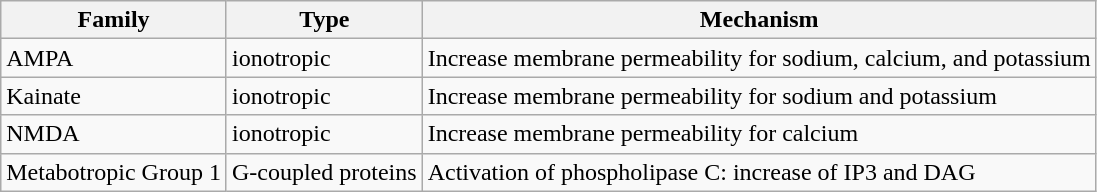<table class="wikitable sortable mw-collapsible">
<tr>
<th>Family</th>
<th>Type</th>
<th>Mechanism</th>
</tr>
<tr>
<td>AMPA</td>
<td>ionotropic</td>
<td>Increase membrane permeability for sodium, calcium, and potassium</td>
</tr>
<tr>
<td>Kainate</td>
<td>ionotropic</td>
<td>Increase membrane permeability for sodium and potassium</td>
</tr>
<tr>
<td>NMDA</td>
<td>ionotropic</td>
<td>Increase membrane permeability for calcium</td>
</tr>
<tr>
<td>Metabotropic Group 1</td>
<td>G-coupled proteins</td>
<td>Activation of phospholipase C: increase of IP3 and DAG</td>
</tr>
</table>
